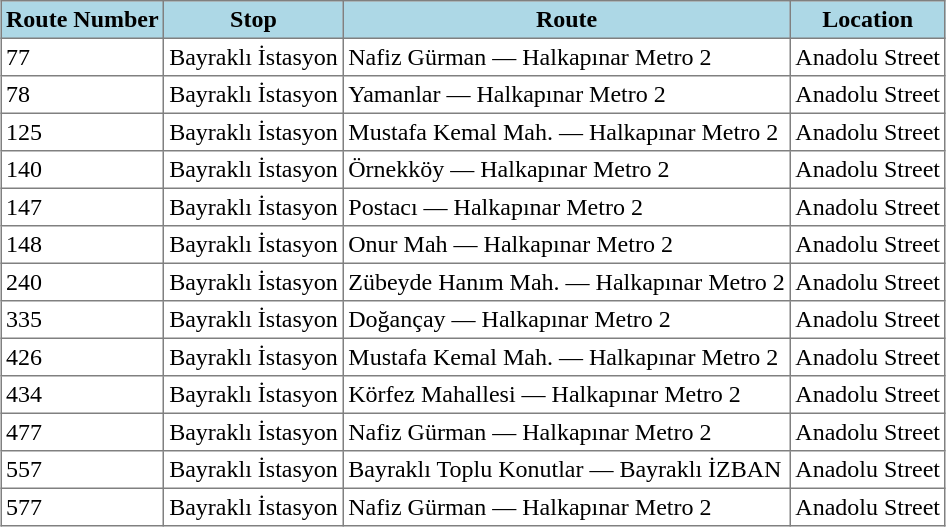<table class="toccolours" border="1" cellpadding="3" style="margin:1em auto; border-collapse:collapse">
<tr style="background:lightblue;">
<th>Route Number</th>
<th>Stop</th>
<th>Route</th>
<th>Location</th>
</tr>
<tr>
<td>77</td>
<td>Bayraklı İstasyon</td>
<td>Nafiz Gürman — Halkapınar Metro 2</td>
<td>Anadolu Street</td>
</tr>
<tr>
<td>78</td>
<td>Bayraklı İstasyon</td>
<td>Yamanlar — Halkapınar Metro 2</td>
<td>Anadolu Street</td>
</tr>
<tr>
<td>125</td>
<td>Bayraklı İstasyon</td>
<td>Mustafa Kemal Mah. — Halkapınar Metro 2</td>
<td>Anadolu Street</td>
</tr>
<tr>
<td>140</td>
<td>Bayraklı İstasyon</td>
<td>Örnekköy — Halkapınar Metro 2</td>
<td>Anadolu Street</td>
</tr>
<tr>
<td>147</td>
<td>Bayraklı İstasyon</td>
<td>Postacı — Halkapınar Metro 2</td>
<td>Anadolu Street</td>
</tr>
<tr>
<td>148</td>
<td>Bayraklı İstasyon</td>
<td>Onur Mah — Halkapınar Metro 2</td>
<td>Anadolu Street</td>
</tr>
<tr>
<td>240</td>
<td>Bayraklı İstasyon</td>
<td>Zübeyde Hanım Mah. — Halkapınar Metro 2</td>
<td>Anadolu Street</td>
</tr>
<tr>
<td>335</td>
<td>Bayraklı İstasyon</td>
<td>Doğançay — Halkapınar Metro 2</td>
<td>Anadolu Street</td>
</tr>
<tr>
<td>426</td>
<td>Bayraklı İstasyon</td>
<td>Mustafa Kemal Mah. — Halkapınar Metro 2</td>
<td>Anadolu Street</td>
</tr>
<tr>
<td>434</td>
<td>Bayraklı İstasyon</td>
<td>Körfez Mahallesi — Halkapınar Metro 2</td>
<td>Anadolu Street</td>
</tr>
<tr>
<td>477</td>
<td>Bayraklı İstasyon</td>
<td>Nafiz Gürman — Halkapınar Metro 2</td>
<td>Anadolu Street</td>
</tr>
<tr>
<td>557</td>
<td>Bayraklı İstasyon</td>
<td>Bayraklı Toplu Konutlar — Bayraklı İZBAN</td>
<td>Anadolu Street</td>
</tr>
<tr>
<td>577</td>
<td>Bayraklı İstasyon</td>
<td>Nafiz Gürman — Halkapınar Metro 2</td>
<td>Anadolu Street</td>
</tr>
</table>
